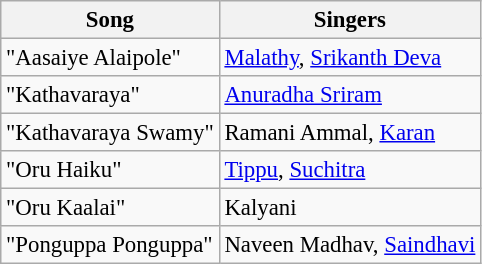<table class="wikitable" style="font-size:95%;">
<tr>
<th>Song</th>
<th>Singers</th>
</tr>
<tr>
<td>"Aasaiye Alaipole"</td>
<td><a href='#'>Malathy</a>, <a href='#'>Srikanth Deva</a></td>
</tr>
<tr>
<td>"Kathavaraya"</td>
<td><a href='#'>Anuradha Sriram</a></td>
</tr>
<tr>
<td>"Kathavaraya Swamy"</td>
<td>Ramani Ammal, <a href='#'>Karan</a></td>
</tr>
<tr>
<td>"Oru Haiku"</td>
<td><a href='#'>Tippu</a>, <a href='#'>Suchitra</a></td>
</tr>
<tr>
<td>"Oru Kaalai"</td>
<td>Kalyani</td>
</tr>
<tr>
<td>"Ponguppa Ponguppa"</td>
<td>Naveen Madhav, <a href='#'>Saindhavi</a></td>
</tr>
</table>
